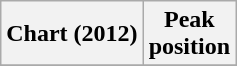<table class="wikitable sortable plainrowheaders">
<tr>
<th>Chart (2012)</th>
<th>Peak<br>position</th>
</tr>
<tr>
</tr>
</table>
